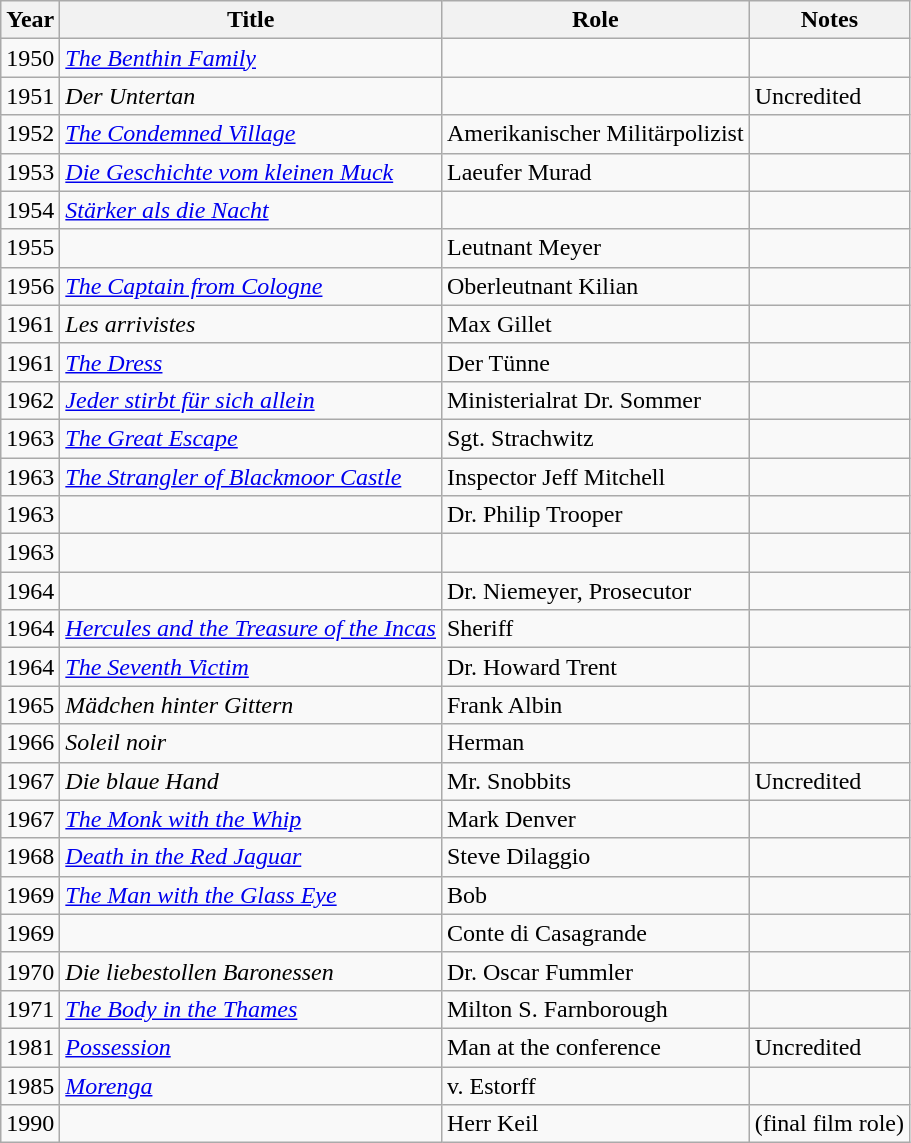<table class="wikitable">
<tr>
<th>Year</th>
<th>Title</th>
<th>Role</th>
<th>Notes</th>
</tr>
<tr>
<td>1950</td>
<td><em><a href='#'>The Benthin Family</a></em></td>
<td></td>
<td></td>
</tr>
<tr>
<td>1951</td>
<td><em>Der Untertan</em></td>
<td></td>
<td>Uncredited</td>
</tr>
<tr>
<td>1952</td>
<td><em><a href='#'>The Condemned Village</a></em></td>
<td>Amerikanischer Militärpolizist</td>
<td></td>
</tr>
<tr>
<td>1953</td>
<td><em><a href='#'>Die Geschichte vom kleinen Muck</a></em></td>
<td>Laeufer Murad</td>
<td></td>
</tr>
<tr>
<td>1954</td>
<td><em><a href='#'>Stärker als die Nacht</a></em></td>
<td></td>
<td></td>
</tr>
<tr>
<td>1955</td>
<td><em></em></td>
<td>Leutnant Meyer</td>
<td></td>
</tr>
<tr>
<td>1956</td>
<td><em><a href='#'>The Captain from Cologne</a></em></td>
<td>Oberleutnant Kilian</td>
<td></td>
</tr>
<tr>
<td>1961</td>
<td><em>Les arrivistes</em></td>
<td>Max Gillet</td>
<td></td>
</tr>
<tr>
<td>1961</td>
<td><em><a href='#'>The Dress</a></em></td>
<td>Der Tünne</td>
<td></td>
</tr>
<tr>
<td>1962</td>
<td><em><a href='#'>Jeder stirbt für sich allein</a></em></td>
<td>Ministerialrat Dr. Sommer</td>
<td></td>
</tr>
<tr>
<td>1963</td>
<td><em><a href='#'>The Great Escape</a></em></td>
<td>Sgt. Strachwitz</td>
<td></td>
</tr>
<tr>
<td>1963</td>
<td><em><a href='#'>The Strangler of Blackmoor Castle</a></em></td>
<td>Inspector Jeff Mitchell</td>
<td></td>
</tr>
<tr>
<td>1963</td>
<td><em></em></td>
<td>Dr. Philip Trooper</td>
<td></td>
</tr>
<tr>
<td>1963</td>
<td><em></em></td>
<td></td>
<td></td>
</tr>
<tr>
<td>1964</td>
<td><em></em></td>
<td>Dr. Niemeyer, Prosecutor</td>
<td></td>
</tr>
<tr>
<td>1964</td>
<td><em><a href='#'>Hercules and the Treasure of the Incas</a></em></td>
<td>Sheriff</td>
<td></td>
</tr>
<tr>
<td>1964</td>
<td><em><a href='#'>The Seventh Victim</a></em></td>
<td>Dr. Howard Trent</td>
<td></td>
</tr>
<tr>
<td>1965</td>
<td><em>Mädchen hinter Gittern</em></td>
<td>Frank Albin</td>
<td></td>
</tr>
<tr>
<td>1966</td>
<td><em>Soleil noir</em></td>
<td>Herman</td>
<td></td>
</tr>
<tr>
<td>1967</td>
<td><em>Die blaue Hand</em></td>
<td>Mr. Snobbits</td>
<td>Uncredited</td>
</tr>
<tr>
<td>1967</td>
<td><em><a href='#'>The Monk with the Whip</a></em></td>
<td>Mark Denver</td>
<td></td>
</tr>
<tr>
<td>1968</td>
<td><em><a href='#'>Death in the Red Jaguar</a></em></td>
<td>Steve Dilaggio</td>
<td></td>
</tr>
<tr>
<td>1969</td>
<td><em><a href='#'>The Man with the Glass Eye</a></em></td>
<td>Bob</td>
<td></td>
</tr>
<tr>
<td>1969</td>
<td><em></em></td>
<td>Conte di Casagrande</td>
<td></td>
</tr>
<tr>
<td>1970</td>
<td><em>Die liebestollen Baronessen</em></td>
<td>Dr. Oscar Fummler</td>
<td></td>
</tr>
<tr>
<td>1971</td>
<td><em><a href='#'>The Body in the Thames</a></em></td>
<td>Milton S. Farnborough</td>
<td></td>
</tr>
<tr>
<td>1981</td>
<td><em><a href='#'>Possession</a></em></td>
<td>Man at the conference</td>
<td>Uncredited</td>
</tr>
<tr>
<td>1985</td>
<td><em><a href='#'>Morenga</a></em></td>
<td>v. Estorff</td>
<td></td>
</tr>
<tr>
<td>1990</td>
<td><em></em></td>
<td>Herr Keil</td>
<td>(final film role)</td>
</tr>
</table>
